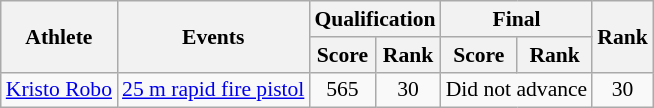<table class=wikitable style=font-size:90%>
<tr>
<th rowspan=2>Athlete</th>
<th rowspan=2>Events</th>
<th colspan=2>Qualification</th>
<th colspan=2>Final</th>
<th rowspan=2>Rank</th>
</tr>
<tr>
<th>Score</th>
<th>Rank</th>
<th>Score</th>
<th>Rank</th>
</tr>
<tr>
<td><a href='#'>Kristo Robo</a></td>
<td><a href='#'>25 m rapid fire pistol</a></td>
<td align=center>565</td>
<td align=center>30</td>
<td colspan=2  align=center>Did not advance</td>
<td align=center>30</td>
</tr>
</table>
